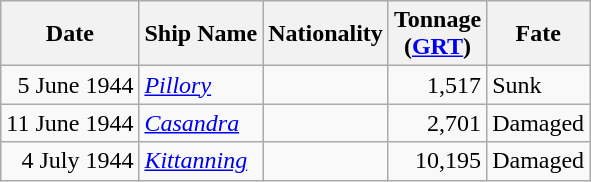<table class="wikitable sortable">
<tr>
<th>Date</th>
<th>Ship Name</th>
<th>Nationality</th>
<th>Tonnage<br>(<a href='#'>GRT</a>)</th>
<th>Fate</th>
</tr>
<tr>
<td align="right">5 June 1944</td>
<td align="left"><a href='#'><em>Pillory</em></a></td>
<td align="left"></td>
<td align="right">1,517</td>
<td align="left">Sunk</td>
</tr>
<tr>
<td align="right">11 June 1944</td>
<td align="left"><a href='#'><em>Casandra</em></a></td>
<td align="left"></td>
<td align="right">2,701</td>
<td align="left">Damaged</td>
</tr>
<tr>
<td align="right">4 July 1944</td>
<td align="left"><a href='#'><em>Kittanning</em></a></td>
<td align="left"></td>
<td align="right">10,195</td>
<td align="left">Damaged</td>
</tr>
</table>
